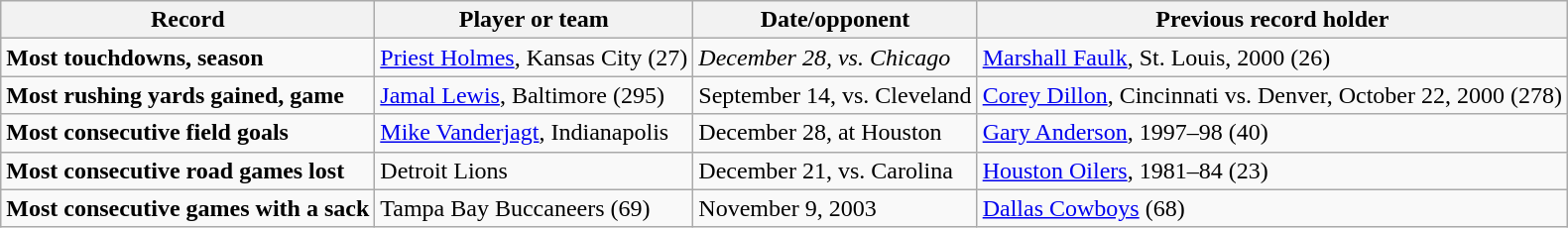<table class="wikitable">
<tr>
<th>Record</th>
<th>Player or team</th>
<th>Date/opponent</th>
<th>Previous record holder</th>
</tr>
<tr>
<td><strong>Most touchdowns, season</strong></td>
<td><a href='#'>Priest Holmes</a>, Kansas City (27)</td>
<td><em>December 28, vs. Chicago</em></td>
<td><a href='#'>Marshall Faulk</a>, St. Louis, 2000 (26)</td>
</tr>
<tr>
<td><strong>Most rushing yards gained, game</strong></td>
<td><a href='#'>Jamal Lewis</a>, Baltimore (295)</td>
<td>September 14, vs. Cleveland</td>
<td><a href='#'>Corey Dillon</a>, Cincinnati vs. Denver, October 22, 2000 (278)</td>
</tr>
<tr>
<td><strong>Most consecutive field goals</strong></td>
<td><a href='#'>Mike Vanderjagt</a>, Indianapolis</td>
<td>December 28, at Houston</td>
<td><a href='#'>Gary Anderson</a>, 1997–98 (40)</td>
</tr>
<tr>
<td><strong>Most consecutive road games lost</strong></td>
<td>Detroit Lions</td>
<td>December 21, vs. Carolina</td>
<td><a href='#'>Houston Oilers</a>, 1981–84 (23)</td>
</tr>
<tr>
<td><strong>Most consecutive games with a sack</strong></td>
<td>Tampa Bay Buccaneers (69)</td>
<td>November 9, 2003</td>
<td><a href='#'>Dallas Cowboys</a> (68)</td>
</tr>
</table>
